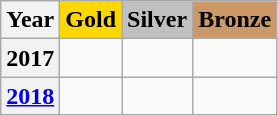<table class="wikitable">
<tr>
<th align="center">Year</th>
<td align="center"  bgcolor="gold"><strong>Gold</strong></td>
<td align="center"  bgcolor="silver"><strong>Silver</strong></td>
<td align="center"  bgcolor="#CC9966"><strong>Bronze</strong></td>
</tr>
<tr>
<th>2017</th>
<td></td>
<td></td>
<td></td>
</tr>
<tr>
<th><a href='#'>2018</a></th>
<td></td>
<td></td>
<td></td>
</tr>
</table>
